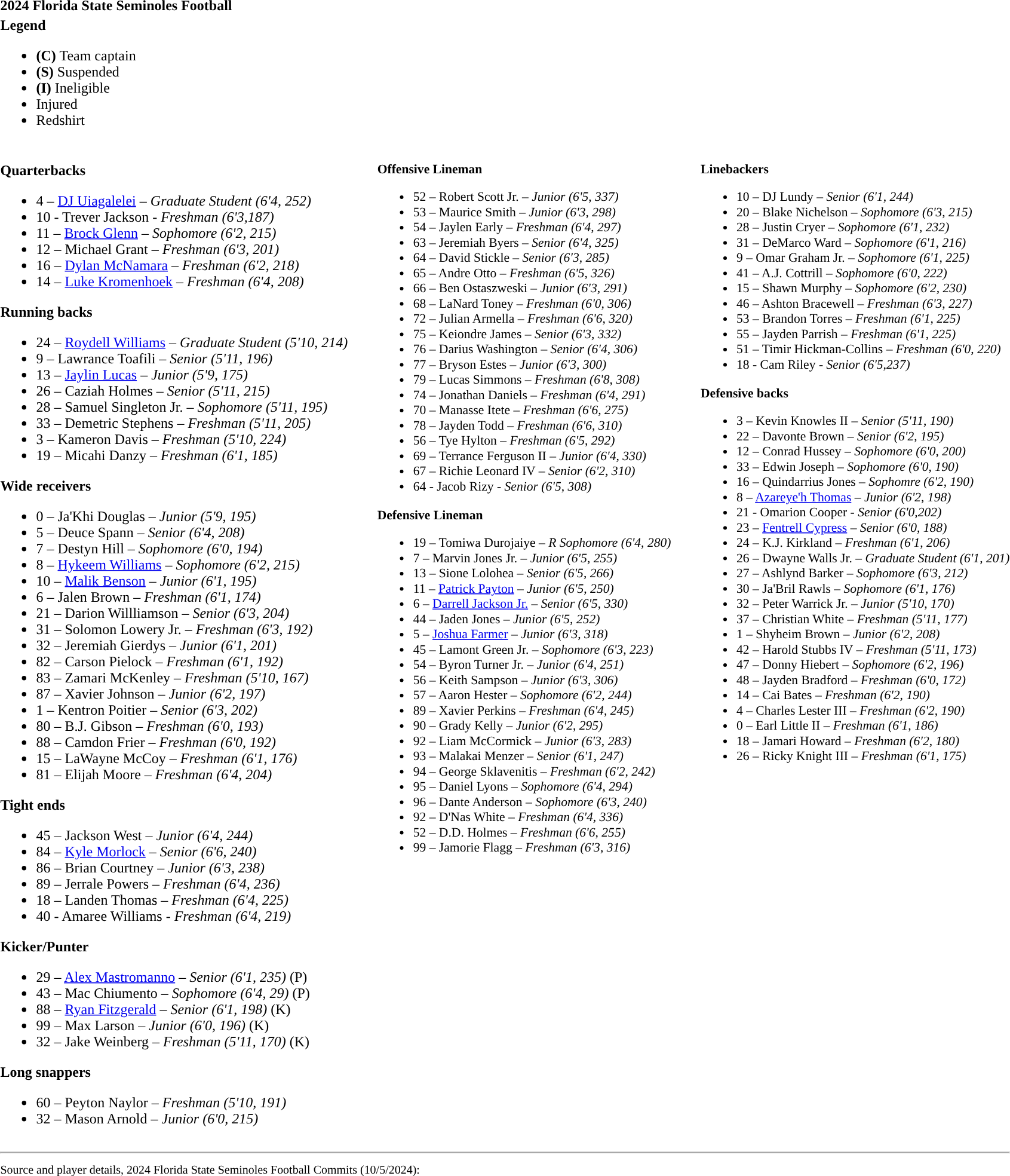<table class="toccolours" style="text-align: left;">
<tr>
<td colspan=11><strong>2024 Florida State Seminoles Football</strong></td>
</tr>
<tr>
<td><strong>Legend</strong><br><ul><li><strong>(C)</strong> Team captain</li><li><strong>(S)</strong> Suspended</li><li><strong>(I)</strong> Ineligible</li><li> Injured</li><li> Redshirt</li></ul></td>
</tr>
<tr>
<td valign="top"><br><strong>Quarterbacks</strong><ul><li>4 – <a href='#'>DJ Uiagalelei</a> – <em>Graduate Student (6'4, 252)</em></li><li>10 - Trever Jackson  - <em>Freshman (6'3,187)</em></li><li>11 – <a href='#'>Brock Glenn</a> – <em>Sophomore (6'2, 215)</em></li><li>12 – Michael Grant – <em>Freshman (6'3, 201)</em></li><li>16 – <a href='#'>Dylan McNamara</a> – <em>Freshman (6'2, 218)</em></li><li>14 – <a href='#'>Luke Kromenhoek</a> – <em>Freshman (6'4, 208)</em></li></ul><strong>Running backs</strong><ul><li>24 – <a href='#'>Roydell Williams</a> – <em>Graduate Student (5'10, 214)</em></li><li>9 – Lawrance Toafili – <em>Senior (5'11, 196)</em></li><li>13 – <a href='#'>Jaylin Lucas</a> – <em>Junior (5'9, 175)</em></li><li>26 – Caziah Holmes – <em>Senior (5'11, 215)</em></li><li>28 – Samuel Singleton Jr. – <em>Sophomore (5'11, 195)</em></li><li>33 – Demetric Stephens  – <em>Freshman (5'11, 205)</em></li><li>3 – Kameron Davis – <em>Freshman (5'10, 224)</em></li><li>19 – Micahi Danzy – <em>Freshman (6'1, 185)</em></li></ul><strong>Wide receivers</strong><ul><li>0 – Ja'Khi Douglas – <em>Junior (5'9, 195)</em></li><li>5 – Deuce Spann – <em>Senior (6'4, 208)</em></li><li>7 – Destyn Hill  – <em>Sophomore (6'0, 194)</em></li><li>8 – <a href='#'>Hykeem Williams</a> – <em>Sophomore (6'2, 215)</em></li><li>10 – <a href='#'>Malik Benson</a> – <em>Junior (6'1, 195)</em></li><li>6 – Jalen Brown – <em>Freshman (6'1, 174)</em></li><li>21 – Darion Willliamson – <em>Senior (6'3, 204)</em></li><li>31 – Solomon Lowery Jr. – <em>Freshman (6'3, 192)</em></li><li>32 – Jeremiah Gierdys – <em>Junior (6'1, 201)</em></li><li>82 – Carson Pielock – <em>Freshman (6'1, 192)</em></li><li>83 – Zamari McKenley – <em>Freshman (5'10, 167)</em></li><li>87 – Xavier Johnson – <em>Junior (6'2, 197)</em></li><li>1 – Kentron Poitier – <em>Senior (6'3, 202)</em></li><li>80 – B.J. Gibson – <em>Freshman (6'0, 193)</em></li><li>88 – Camdon Frier – <em>Freshman (6'0, 192)</em></li><li>15 – LaWayne McCoy – <em>Freshman (6'1, 176)</em></li><li>81 – Elijah Moore – <em>Freshman (6'4, 204)</em></li></ul><strong>Tight ends</strong><ul><li>45 – Jackson West – <em>Junior (6'4, 244)</em></li><li>84 – <a href='#'>Kyle Morlock</a> – <em>Senior (6'6, 240)</em></li><li>86 – Brian Courtney – <em>Junior (6'3, 238)</em></li><li>89 – Jerrale Powers – <em>Freshman (6'4, 236)</em></li><li>18 – Landen Thomas – <em>Freshman (6'4, 225)</em></li><li>40 - Amaree Williams - <em>Freshman (6'4, 219)</em></li></ul><strong>Kicker/Punter</strong><ul><li>29 – <a href='#'>Alex Mastromanno</a> – <em>Senior (6'1, 235)</em> (P)</li><li>43 – Mac Chiumento – <em>Sophomore (6'4, 29)</em> (P)</li><li>88 – <a href='#'>Ryan Fitzgerald</a> – <em>Senior (6'1, 198)</em> (K)</li><li>99 – Max Larson – <em>Junior (6'0, 196)</em> (K)</li><li>32 – Jake Weinberg – <em>Freshman (5'11, 170)</em> (K)</li></ul><strong>Long snappers</strong><ul><li>60 – Peyton Naylor – <em>Freshman (5'10, 191)</em></li><li>32 – Mason Arnold – <em>Junior (6'0, 215)</em></li></ul></td>
<td width="25"> </td>
<td style="font-size:90%; vertical-align:top;"><br><strong>Offensive Lineman</strong><ul><li>52 – Robert Scott Jr. – <em>Junior (6'5, 337)</em></li><li>53 – Maurice Smith – <em>Junior (6'3, 298)</em></li><li>54 – Jaylen Early – <em>Freshman (6'4, 297)</em></li><li>63 – Jeremiah Byers – <em>Senior (6'4, 325)</em></li><li>64 – David Stickle – <em>Senior (6'3, 285)</em></li><li>65 – Andre Otto – <em>Freshman (6'5, 326)</em></li><li>66 – Ben Ostaszweski – <em>Junior (6'3, 291)</em></li><li>68 – LaNard Toney – <em>Freshman (6'0, 306)</em></li><li>72 – Julian Armella – <em>Freshman (6'6, 320)</em></li><li>75 – Keiondre James  – <em>Senior (6'3, 332)</em></li><li>76 – Darius Washington – <em>Senior (6'4, 306)</em></li><li>77 – Bryson Estes – <em>Junior (6'3, 300)</em></li><li>79 – Lucas Simmons – <em>Freshman (6'8, 308)</em></li><li>74 – Jonathan Daniels – <em>Freshman (6'4, 291)</em></li><li>70 – Manasse Itete – <em>Freshman (6'6, 275)</em></li><li>78 – Jayden Todd – <em>Freshman (6'6, 310)</em></li><li>56 – Tye Hylton – <em>Freshman (6'5, 292)</em></li><li>69 – Terrance Ferguson II – <em>Junior (6'4, 330)</em></li><li>67 – Richie Leonard IV – <em>Senior (6'2, 310)</em></li><li>64 - Jacob Rizy - <em> Senior (6'5, 308)</em></li></ul><strong>Defensive Lineman</strong><ul><li>19 – Tomiwa Durojaiye – <em>R Sophomore (6'4, 280)</em></li><li>7 – Marvin Jones Jr. – <em>Junior (6'5, 255)</em></li><li>13 – Sione Lolohea – <em>Senior (6'5, 266)</em></li><li>11 – <a href='#'>Patrick Payton</a> – <em>Junior (6'5, 250)</em></li><li>6 – <a href='#'>Darrell Jackson Jr.</a> – <em>Senior (6'5, 330)</em></li><li>44 – Jaden Jones – <em>Junior (6'5, 252)</em></li><li>5 – <a href='#'>Joshua Farmer</a> – <em>Junior (6'3, 318)</em></li><li>45 – Lamont Green Jr. – <em>Sophomore (6'3, 223)</em></li><li>54 – Byron Turner Jr. – <em>Junior (6'4, 251)</em></li><li>56 – Keith Sampson – <em>Junior (6'3, 306)</em></li><li>57 – Aaron Hester – <em>Sophomore (6'2, 244)</em></li><li>89 – Xavier Perkins – <em>Freshman (6'4, 245)</em></li><li>90 – Grady Kelly – <em>Junior (6'2, 295)</em></li><li>92 – Liam McCormick – <em>Junior (6'3, 283)</em></li><li>93 – Malakai Menzer – <em>Senior (6'1, 247)</em></li><li>94 – George Sklavenitis – <em>Freshman (6'2, 242)</em></li><li>95 – Daniel Lyons – <em>Sophomore (6'4, 294)</em></li><li>96 – Dante Anderson – <em>Sophomore (6'3, 240)</em></li><li>92 – D'Nas White – <em>Freshman (6'4, 336)</em></li><li>52 – D.D. Holmes – <em>Freshman (6'6, 255)</em></li><li>99 – Jamorie Flagg – <em>Freshman (6'3, 316)</em></li></ul></td>
<td width="25"> </td>
<td style="font-size:90%; vertical-align:top;"><br><strong>Linebackers</strong><ul><li>10 – DJ Lundy – <em>Senior (6'1, 244)</em></li><li>20 – Blake Nichelson – <em>Sophomore (6'3, 215)</em></li><li>28 – Justin Cryer – <em>Sophomore (6'1, 232)</em></li><li>31 – DeMarco Ward – <em>Sophomore (6'1, 216)</em></li><li>9 – Omar Graham Jr. – <em>Sophomore (6'1, 225)</em></li><li>41 – A.J. Cottrill – <em>Sophomore (6'0, 222)</em></li><li>15 – Shawn Murphy – <em>Sophomore (6'2, 230)</em></li><li>46 – Ashton Bracewell – <em>Freshman (6'3, 227)</em></li><li>53 – Brandon Torres – <em>Freshman (6'1, 225)</em></li><li>55 – Jayden Parrish – <em>Freshman (6'1, 225)</em></li><li>51 – Timir Hickman-Collins – <em>Freshman (6'0, 220)</em></li><li>18 - Cam Riley - <em> Senior (6'5,237)</em></li></ul><strong>Defensive backs</strong><ul><li>3 – Kevin Knowles II – <em>Senior (5'11, 190)</em></li><li>22 – Davonte Brown – <em>Senior (6'2, 195)</em></li><li>12 – Conrad Hussey – <em>Sophomore (6'0, 200)</em></li><li>33 – Edwin Joseph – <em>Sophomore (6'0, 190)</em></li><li>16 – Quindarrius Jones – <em>Sophomre (6'2, 190)</em></li><li>8 – <a href='#'>Azareye'h Thomas</a> – <em>Junior (6'2, 198)</em></li><li>21 - Omarion Cooper - <em>Senior (6'0,202) </em></li><li>23 – <a href='#'>Fentrell Cypress</a> – <em>Senior (6'0, 188)</em></li><li>24 – K.J. Kirkland – <em>Freshman (6'1, 206)</em></li><li>26 – Dwayne Walls Jr. – <em>Graduate Student (6'1, 201)</em></li><li>27 – Ashlynd Barker – <em>Sophomore (6'3, 212)</em></li><li>30 – Ja'Bril Rawls – <em>Sophomore (6'1, 176)</em></li><li>32 – Peter Warrick Jr. – <em>Junior (5'10, 170)</em></li><li>37 – Christian White – <em>Freshman (5'11, 177)</em></li><li>1 – Shyheim Brown – <em>Junior (6'2, 208)</em></li><li>42 – Harold Stubbs IV – <em>Freshman (5'11, 173)</em></li><li>47 – Donny Hiebert – <em>Sophomore (6'2, 196)</em></li><li>48 – Jayden Bradford – <em>Freshman (6'0, 172)</em></li><li>14 – Cai Bates – <em>Freshman (6'2, 190)</em></li><li>4 – Charles Lester III – <em>Freshman (6'2, 190)</em></li><li>0 – Earl Little II – <em>Freshman (6'1, 186)</em></li><li>18 – Jamari Howard – <em>Freshman (6'2, 180)</em></li><li>26 – Ricky Knight III – <em>Freshman (6'1, 175)</em></li></ul></td>
</tr>
<tr>
<td colspan="7"><hr><small>Source and player details, 2024 Florida State Seminoles Football Commits (10/5/2024):</small></td>
</tr>
</table>
